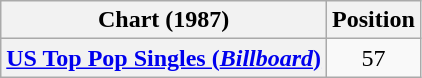<table class="wikitable plainrowheaders">
<tr>
<th scope="col">Chart (1987)</th>
<th scope="col">Position</th>
</tr>
<tr>
<th scope="row"><a href='#'>US Top Pop Singles (<em>Billboard</em>)</a></th>
<td style="text-align:center;">57</td>
</tr>
</table>
